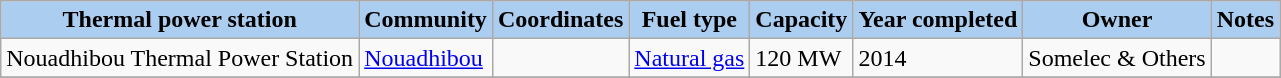<table class="wikitable sortable">
<tr>
<th style="background-color:#ABCDEF;">Thermal power station</th>
<th style="background-color:#ABCDEF;">Community</th>
<th style="background-color:#ABCDEF;">Coordinates</th>
<th style="background-color:#ABCDEF;">Fuel type</th>
<th style="background-color:#ABCDEF;">Capacity</th>
<th style="background-color:#ABCDEF;">Year completed</th>
<th style="background-color:#ABCDEF;">Owner</th>
<th style="background-color:#ABCDEF;">Notes</th>
</tr>
<tr>
<td>Nouadhibou Thermal Power Station</td>
<td><a href='#'>Nouadhibou</a></td>
<td></td>
<td><a href='#'>Natural gas</a></td>
<td>120 MW</td>
<td>2014</td>
<td>Somelec & Others</td>
<td></td>
</tr>
<tr>
</tr>
</table>
